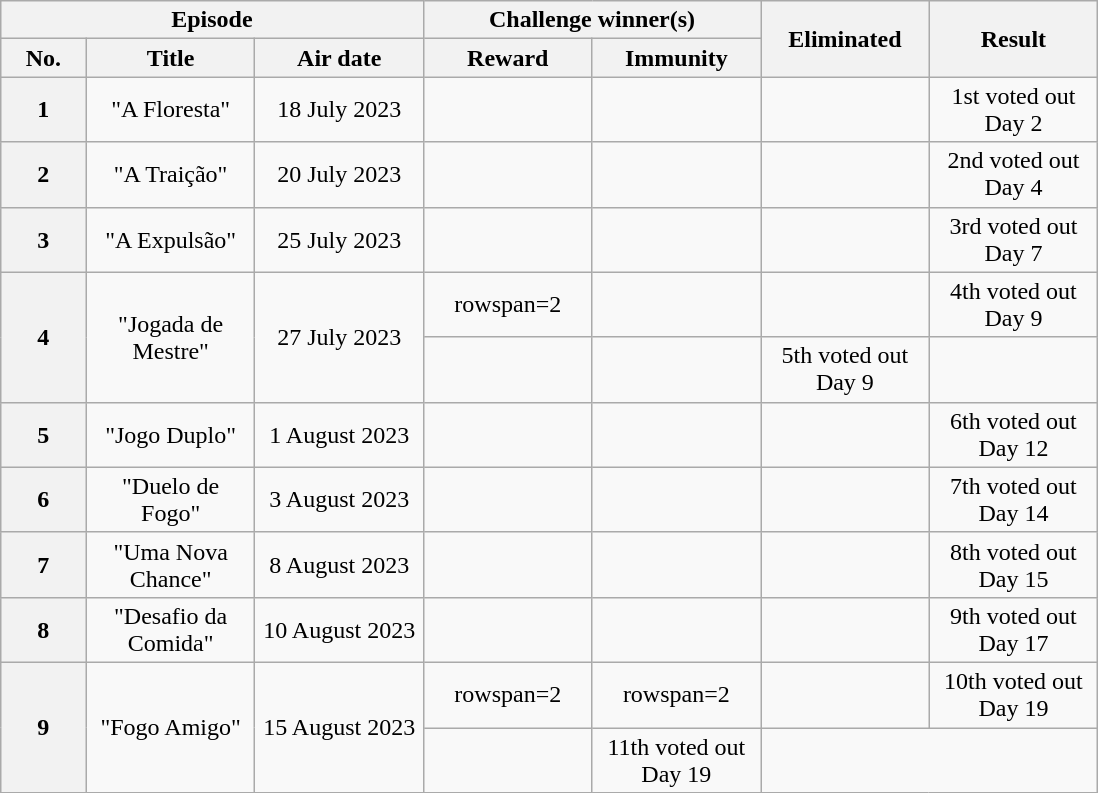<table class="wikitable width=100% plainrowheaders nowrap" style="margin:auto; text-align:center">
<tr>
<th scope="col" colspan=3>Episode</th>
<th scope="col" colspan=2>Challenge winner(s)</th>
<th scope="col" rowspan=2 width=105>Eliminated</th>
<th scope="col" rowspan=2 width=105>Result</th>
</tr>
<tr>
<th scope="col" width=050>No.</th>
<th scope="col" width=105>Title</th>
<th scope="col" width=105>Air date</th>
<th scope="col" width=105>Reward</th>
<th scope="col" width=105>Immunity</th>
</tr>
<tr>
<th>1</th>
<td>"A Floresta"<br></td>
<td>18 July 2023</td>
<td></td>
<td></td>
<td></td>
<td>1st voted out<br>Day 2</td>
</tr>
<tr>
<th>2</th>
<td>"A Traição"<br></td>
<td>20 July 2023</td>
<td></td>
<td></td>
<td></td>
<td>2nd voted out<br>Day 4</td>
</tr>
<tr>
<th>3</th>
<td>"A Expulsão"<br></td>
<td>25 July 2023</td>
<td></td>
<td></td>
<td></td>
<td>3rd voted out<br>Day 7</td>
</tr>
<tr>
<th rowspan=2>4</th>
<td rowspan=2>"Jogada de Mestre"<br></td>
<td rowspan=2>27 July 2023</td>
<td>rowspan=2 </td>
<td></td>
<td></td>
<td>4th voted out<br>Day 9</td>
</tr>
<tr>
<td></td>
<td></td>
<td>5th voted out<br>Day 9</td>
</tr>
<tr>
<th>5</th>
<td>"Jogo Duplo"<br></td>
<td>1 August 2023</td>
<td></td>
<td></td>
<td></td>
<td>6th voted out<br>Day 12</td>
</tr>
<tr>
<th>6</th>
<td>"Duelo de Fogo"<br></td>
<td>3 August 2023</td>
<td></td>
<td></td>
<td></td>
<td>7th voted out<br>Day 14</td>
</tr>
<tr>
<th>7</th>
<td>"Uma Nova Chance"<br></td>
<td>8 August 2023</td>
<td></td>
<td></td>
<td></td>
<td>8th voted out<br>Day 15</td>
</tr>
<tr>
<th>8</th>
<td>"Desafio da Comida"<br></td>
<td>10 August 2023</td>
<td></td>
<td></td>
<td></td>
<td>9th voted out<br>Day 17</td>
</tr>
<tr>
<th rowspan=2>9</th>
<td rowspan=2>"Fogo Amigo"<br></td>
<td rowspan=2>15 August 2023</td>
<td>rowspan=2 </td>
<td>rowspan=2 </td>
<td></td>
<td>10th voted out<br>Day 19</td>
</tr>
<tr>
<td></td>
<td>11th voted out<br>Day 19</td>
</tr>
<tr>
</tr>
</table>
